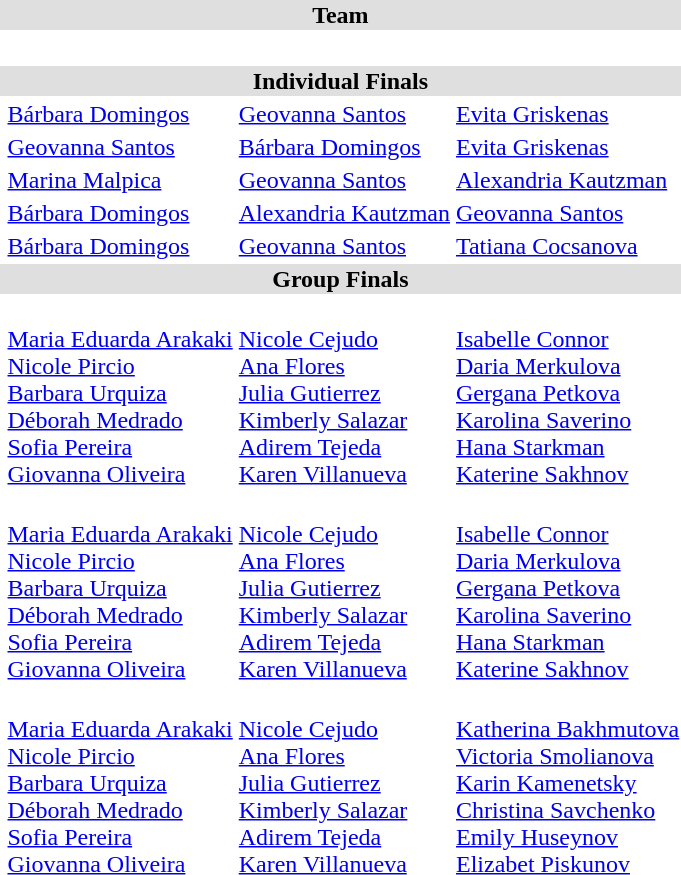<table>
<tr bgcolor="DFDFDF">
<td colspan="4" align="center"><strong>Team</strong></td>
</tr>
<tr>
<th scope=row style="text-align:left"><br></th>
<td valign="top"> <br> </td>
<td valign="top"> <br> </td>
<td valign="top"> <br> </td>
</tr>
<tr bgcolor="DFDFDF">
<td colspan="4" align="center"><strong>Individual Finals </strong></td>
</tr>
<tr>
<th scope=row style="text-align:left"><br></th>
<td> <a href='#'>Bárbara Domingos</a></td>
<td> <a href='#'>Geovanna Santos</a></td>
<td> <a href='#'>Evita Griskenas</a></td>
</tr>
<tr>
<th scope=row style="text-align:left"><br></th>
<td> <a href='#'>Geovanna Santos</a></td>
<td> <a href='#'>Bárbara Domingos</a></td>
<td> <a href='#'>Evita Griskenas</a></td>
</tr>
<tr>
<th scope=row style="text-align:left"><br></th>
<td> <a href='#'>Marina Malpica</a></td>
<td> <a href='#'>Geovanna Santos</a></td>
<td> <a href='#'>Alexandria Kautzman</a></td>
</tr>
<tr>
<th scope=row style="text-align:left"><br></th>
<td> <a href='#'>Bárbara Domingos</a></td>
<td> <a href='#'>Alexandria Kautzman</a></td>
<td> <a href='#'>Geovanna Santos</a></td>
</tr>
<tr>
<th scope=row style="text-align:left"><br></th>
<td> <a href='#'>Bárbara Domingos</a></td>
<td> <a href='#'>Geovanna Santos</a></td>
<td> <a href='#'>Tatiana Cocsanova</a></td>
</tr>
<tr bgcolor="DFDFDF">
<td colspan="4" align="center"><strong>Group Finals</strong></td>
</tr>
<tr>
<th scope=row style="text-align:left"><br></th>
<td><br><a href='#'>Maria Eduarda Arakaki</a><br><a href='#'>Nicole Pircio</a><br><a href='#'>Barbara Urquiza</a><br><a href='#'>Déborah Medrado</a><br><a href='#'>Sofia Pereira</a><br><a href='#'>Giovanna Oliveira</a></td>
<td><br><a href='#'>Nicole Cejudo</a><br><a href='#'>Ana Flores</a><br><a href='#'>Julia Gutierrez</a><br><a href='#'>Kimberly Salazar</a><br><a href='#'>Adirem Tejeda</a><br><a href='#'>Karen Villanueva</a></td>
<td><br><a href='#'>Isabelle Connor</a><br><a href='#'>Daria Merkulova</a><br><a href='#'>Gergana Petkova</a><br><a href='#'>Karolina Saverino</a><br><a href='#'>Hana Starkman</a><br><a href='#'>Katerine Sakhnov</a></td>
</tr>
<tr>
<th scope=row style="text-align:left"><br></th>
<td><br><a href='#'>Maria Eduarda Arakaki</a><br><a href='#'>Nicole Pircio</a><br><a href='#'>Barbara Urquiza</a><br><a href='#'>Déborah Medrado</a><br><a href='#'>Sofia Pereira</a><br><a href='#'>Giovanna Oliveira</a></td>
<td><br><a href='#'>Nicole Cejudo</a><br><a href='#'>Ana Flores</a><br><a href='#'>Julia Gutierrez</a><br><a href='#'>Kimberly Salazar</a><br><a href='#'>Adirem Tejeda</a><br><a href='#'>Karen Villanueva</a></td>
<td><br><a href='#'>Isabelle Connor</a><br><a href='#'>Daria Merkulova</a><br><a href='#'>Gergana Petkova</a><br><a href='#'>Karolina Saverino</a><br><a href='#'>Hana Starkman</a><br><a href='#'>Katerine Sakhnov</a></td>
</tr>
<tr>
<th scope=row style="text-align:left"><br></th>
<td><br><a href='#'>Maria Eduarda Arakaki</a><br><a href='#'>Nicole Pircio</a><br><a href='#'>Barbara Urquiza</a><br><a href='#'>Déborah Medrado</a><br><a href='#'>Sofia Pereira</a><br><a href='#'>Giovanna Oliveira</a></td>
<td><br><a href='#'>Nicole Cejudo</a><br><a href='#'>Ana Flores</a><br><a href='#'>Julia Gutierrez</a><br><a href='#'>Kimberly Salazar</a><br><a href='#'>Adirem Tejeda</a><br><a href='#'>Karen Villanueva</a></td>
<td><br><a href='#'>Katherina Bakhmutova</a><br><a href='#'>Victoria Smolianova</a><br><a href='#'>Karin Kamenetsky</a><br><a href='#'>Christina Savchenko</a><br><a href='#'>Emily Huseynov</a><br><a href='#'>Elizabet Piskunov</a></td>
</tr>
<tr bgcolor="DFDFDF">
</tr>
</table>
